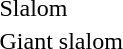<table>
<tr>
<td>Slalom</td>
<td></td>
<td></td>
<td></td>
</tr>
<tr>
<td>Giant slalom</td>
<td></td>
<td></td>
<td></td>
</tr>
</table>
